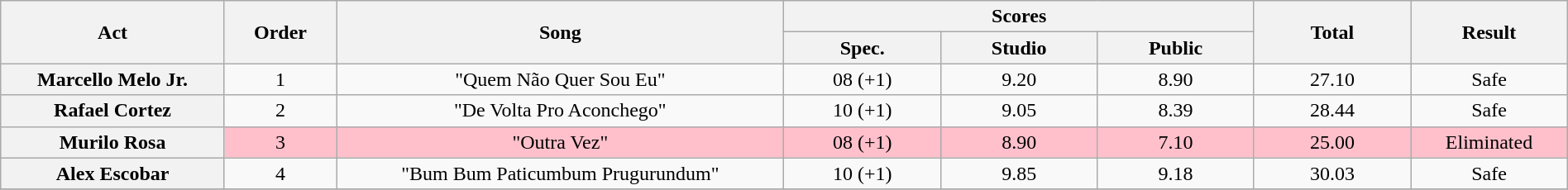<table class="wikitable plainrowheaders" style="text-align:center; width:100%;">
<tr>
<th scope="col" rowspan=2 width="10.0%">Act</th>
<th scope="col" rowspan=2 width="05.0%">Order</th>
<th scope="col" rowspan=2 width="20.0%">Song</th>
<th scope="col" colspan=3 width="20.0%">Scores</th>
<th scope="col" rowspan=2 width="07.0%">Total</th>
<th scope="col" rowspan=2 width="07.0%">Result</th>
</tr>
<tr>
<th scope="col" width="07.0%">Spec.</th>
<th scope="col" width="07.0%">Studio</th>
<th scope="col" width="07.0%">Public</th>
</tr>
<tr>
<th scope="row">Marcello Melo Jr.</th>
<td>1</td>
<td>"Quem Não Quer Sou Eu"</td>
<td>08 (+1)</td>
<td>9.20</td>
<td>8.90</td>
<td>27.10</td>
<td>Safe</td>
</tr>
<tr>
<th scope="row">Rafael Cortez</th>
<td>2</td>
<td>"De Volta Pro Aconchego"</td>
<td>10 (+1)</td>
<td>9.05</td>
<td>8.39</td>
<td>28.44</td>
<td>Safe</td>
</tr>
<tr bgcolor="FFC0CB">
<th scope="row">Murilo Rosa</th>
<td>3</td>
<td>"Outra Vez"</td>
<td>08 (+1)</td>
<td>8.90</td>
<td>7.10</td>
<td>25.00</td>
<td>Eliminated</td>
</tr>
<tr>
<th scope="row">Alex Escobar</th>
<td>4</td>
<td>"Bum Bum Paticumbum Prugurundum"</td>
<td>10 (+1)</td>
<td>9.85</td>
<td>9.18</td>
<td>30.03</td>
<td>Safe</td>
</tr>
<tr>
</tr>
</table>
